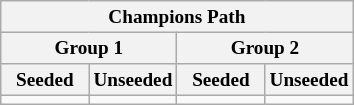<table class="wikitable" style="font-size:80%">
<tr>
<th colspan=4>Champions Path</th>
</tr>
<tr>
<th colspan=2>Group 1</th>
<th colspan=2>Group 2</th>
</tr>
<tr>
<th width=25%>Seeded</th>
<th width=25%>Unseeded</th>
<th width=25%>Seeded</th>
<th width=25%>Unseeded</th>
</tr>
<tr>
<td valign=top></td>
<td valign=top></td>
<td valign=top></td>
<td valign=top></td>
</tr>
</table>
